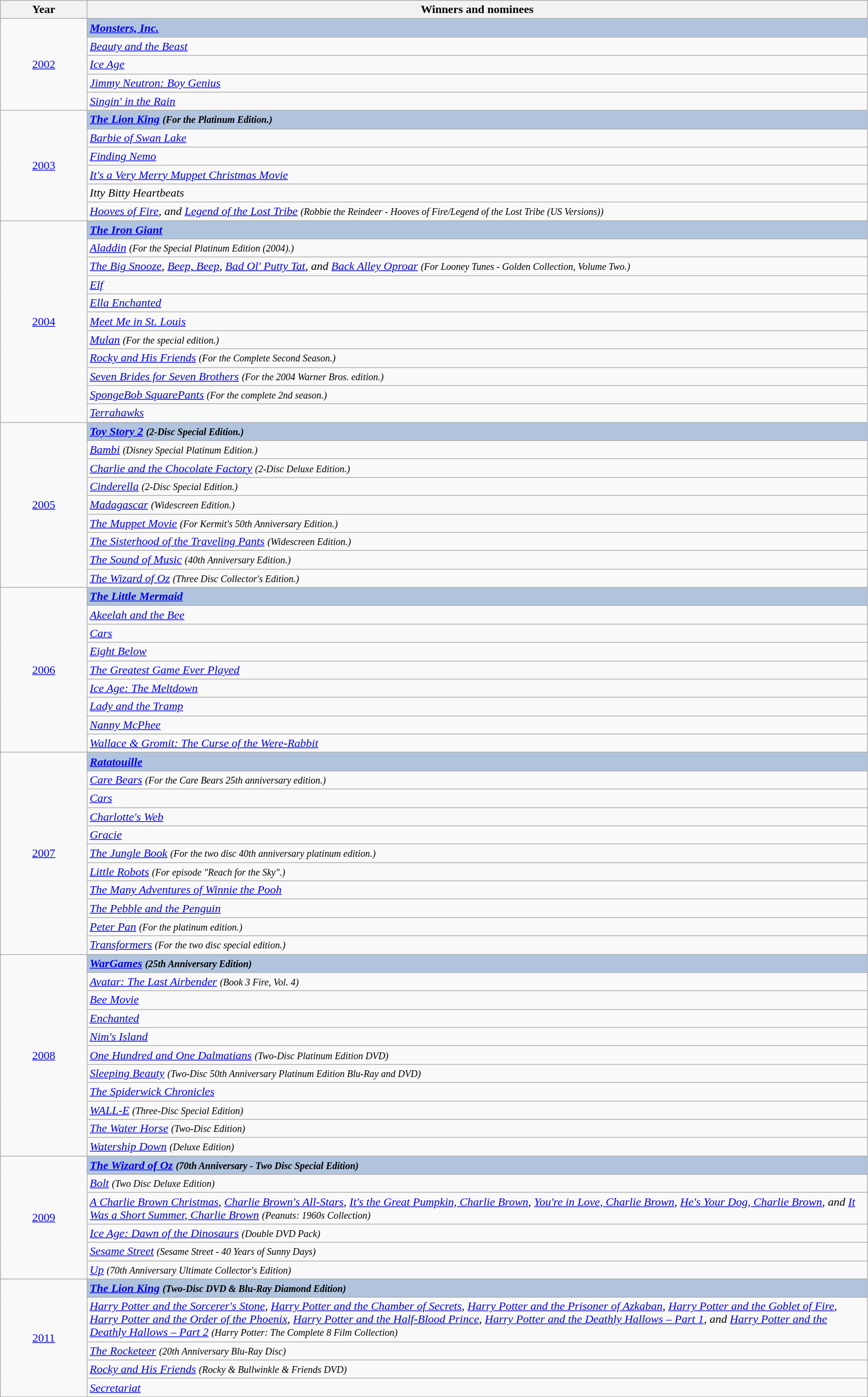<table class="wikitable" width="95%" cellpadding="5">
<tr>
<th width="10%">Year</th>
<th width="90%">Winners and nominees</th>
</tr>
<tr>
<td rowspan="5" style="text-align:center;"><a href='#'>2002</a></td>
<td style="background:#B0C4DE;"><strong><em><a href='#'>Monsters, Inc.</a></em></strong></td>
</tr>
<tr>
<td><em><a href='#'>Beauty and the Beast</a></em></td>
</tr>
<tr>
<td><em><a href='#'>Ice Age</a></em></td>
</tr>
<tr>
<td><em><a href='#'>Jimmy Neutron: Boy Genius</a></em></td>
</tr>
<tr>
<td><em><a href='#'>Singin' in the Rain</a></em></td>
</tr>
<tr>
<td rowspan="6" style="text-align:center;"><a href='#'>2003</a></td>
<td style="background:#B0C4DE;"><strong><em><a href='#'>The Lion King</a> <small>(For the Platinum Edition.)</small></em></strong></td>
</tr>
<tr>
<td><em><a href='#'>Barbie of Swan Lake</a></em></td>
</tr>
<tr>
<td><em><a href='#'>Finding Nemo</a></em></td>
</tr>
<tr>
<td><em><a href='#'>It's a Very Merry Muppet Christmas Movie</a></em></td>
</tr>
<tr>
<td><em>Itty Bitty Heartbeats</em></td>
</tr>
<tr>
<td><em><a href='#'>Hooves of Fire</a>, and <a href='#'>Legend of the Lost Tribe</a> <small>(Robbie the Reindeer - Hooves of Fire/Legend of the Lost Tribe (US Versions))</small></em></td>
</tr>
<tr>
<td rowspan="11" style="text-align:center;"><a href='#'>2004</a></td>
<td style="background:#B0C4DE;"><strong><em><a href='#'>The Iron Giant</a></em></strong></td>
</tr>
<tr>
<td><em><a href='#'>Aladdin</a> <small>(For the Special Platinum Edition (2004).)</small></em></td>
</tr>
<tr>
<td><em><a href='#'>The Big Snooze</a>, <a href='#'>Beep, Beep</a>, <a href='#'>Bad Ol' Putty Tat</a>, and <a href='#'>Back Alley Oproar</a> <small>(For Looney Tunes - Golden Collection, Volume Two.)</small></em></td>
</tr>
<tr>
<td><em><a href='#'>Elf</a></em></td>
</tr>
<tr>
<td><em><a href='#'>Ella Enchanted</a></em></td>
</tr>
<tr>
<td><em><a href='#'>Meet Me in St. Louis</a></em></td>
</tr>
<tr>
<td><em><a href='#'>Mulan</a> <small>(For the special edition.)</small></em></td>
</tr>
<tr>
<td><em><a href='#'>Rocky and His Friends</a> <small>(For the Complete Second Season.)</small></em></td>
</tr>
<tr>
<td><em><a href='#'>Seven Brides for Seven Brothers</a> <small>(For the 2004 Warner Bros. edition.)</small></em></td>
</tr>
<tr>
<td><em><a href='#'>SpongeBob SquarePants</a> <small>(For the complete 2nd season.)</small></em></td>
</tr>
<tr>
<td><em><a href='#'>Terrahawks</a></em></td>
</tr>
<tr>
<td rowspan="9" style="text-align:center;"><a href='#'>2005</a></td>
<td style="background:#B0C4DE;"><strong><em><a href='#'>Toy Story 2</a> <small>(2-Disc Special Edition.)</small></em></strong></td>
</tr>
<tr>
<td><em><a href='#'>Bambi</a> <small>(Disney Special Platinum Edition.)</small></em></td>
</tr>
<tr>
<td><em><a href='#'>Charlie and the Chocolate Factory</a> <small>(2-Disc Deluxe Edition.)</small></em></td>
</tr>
<tr>
<td><em><a href='#'>Cinderella</a> <small>(2-Disc Special Edition.)</small></em></td>
</tr>
<tr>
<td><em><a href='#'>Madagascar</a> <small>(Widescreen Edition.)</small></em></td>
</tr>
<tr>
<td><em><a href='#'>The Muppet Movie</a> <small>(For Kermit's 50th Anniversary Edition.)</small></em></td>
</tr>
<tr>
<td><em><a href='#'>The Sisterhood of the Traveling Pants</a> <small>(Widescreen Edition.)</small></em></td>
</tr>
<tr>
<td><em><a href='#'>The Sound of Music</a> <small>(40th Anniversary Edition.)</small></em></td>
</tr>
<tr>
<td><em><a href='#'>The Wizard of Oz</a> <small>(Three Disc Collector's Edition.)</small></em></td>
</tr>
<tr>
<td rowspan="9" style="text-align:center;"><a href='#'>2006</a></td>
<td style="background:#B0C4DE;"><strong><em><a href='#'>The Little Mermaid</a></em></strong></td>
</tr>
<tr>
<td><em><a href='#'>Akeelah and the Bee</a></em></td>
</tr>
<tr>
<td><em><a href='#'>Cars</a></em></td>
</tr>
<tr>
<td><em><a href='#'>Eight Below</a></em></td>
</tr>
<tr>
<td><em><a href='#'>The Greatest Game Ever Played</a></em></td>
</tr>
<tr>
<td><em><a href='#'>Ice Age: The Meltdown</a></em></td>
</tr>
<tr>
<td><em><a href='#'>Lady and the Tramp</a></em></td>
</tr>
<tr>
<td><em><a href='#'>Nanny McPhee</a></em></td>
</tr>
<tr>
<td><em><a href='#'>Wallace & Gromit: The Curse of the Were-Rabbit</a></em></td>
</tr>
<tr>
<td rowspan="11" style="text-align:center;"><a href='#'>2007</a></td>
<td style="background:#B0C4DE;"><strong><em><a href='#'>Ratatouille</a></em></strong></td>
</tr>
<tr>
<td><em><a href='#'>Care Bears</a> <small>(For the Care Bears 25th anniversary edition.)</small></em></td>
</tr>
<tr>
<td><em><a href='#'>Cars</a></em></td>
</tr>
<tr>
<td><em><a href='#'>Charlotte's Web</a></em></td>
</tr>
<tr>
<td><em><a href='#'>Gracie</a></em></td>
</tr>
<tr>
<td><em><a href='#'>The Jungle Book</a> <small>(For the two disc 40th anniversary platinum edition.)</small></em></td>
</tr>
<tr>
<td><em><a href='#'>Little Robots</a> <small>(For episode "Reach for the Sky".)</small></em></td>
</tr>
<tr>
<td><em><a href='#'>The Many Adventures of Winnie the Pooh</a></em></td>
</tr>
<tr>
<td><em><a href='#'>The Pebble and the Penguin</a></em></td>
</tr>
<tr>
<td><em><a href='#'>Peter Pan</a> <small>(For the platinum edition.)</small></em></td>
</tr>
<tr>
<td><em><a href='#'>Transformers</a> <small>(For the two disc special edition.)</small></em></td>
</tr>
<tr>
<td rowspan="11" style="text-align:center;"><a href='#'>2008</a></td>
<td style="background:#B0C4DE;"><strong><em><a href='#'>WarGames</a> <small>(25th Anniversary Edition)</small></em></strong></td>
</tr>
<tr>
<td><em><a href='#'>Avatar: The Last Airbender</a> <small>(Book 3 Fire, Vol. 4)</small></em></td>
</tr>
<tr>
<td><em><a href='#'>Bee Movie</a></em></td>
</tr>
<tr>
<td><em><a href='#'>Enchanted</a></em></td>
</tr>
<tr>
<td><em><a href='#'>Nim's Island</a></em></td>
</tr>
<tr>
<td><em><a href='#'>One Hundred and One Dalmatians</a> <small>(Two-Disc Platinum Edition DVD)</small></em></td>
</tr>
<tr>
<td><em><a href='#'>Sleeping Beauty</a> <small>(Two-Disc 50th Anniversary Platinum Edition Blu-Ray and DVD)</small></em></td>
</tr>
<tr>
<td><em><a href='#'>The Spiderwick Chronicles</a></em></td>
</tr>
<tr>
<td><em><a href='#'>WALL-E</a> <small>(Three-Disc Special Edition)</small></em></td>
</tr>
<tr>
<td><em><a href='#'>The Water Horse</a> <small>(Two-Disc Edition)</small></em></td>
</tr>
<tr>
<td><em><a href='#'>Watership Down</a> <small>(Deluxe Edition)</small></em></td>
</tr>
<tr>
<td rowspan="6" style="text-align:center;"><a href='#'>2009</a></td>
<td style="background:#B0C4DE;"><strong><em><a href='#'>The Wizard of Oz</a> <small>(70th Anniversary - Two Disc Special Edition)</small></em></strong></td>
</tr>
<tr>
<td><em><a href='#'>Bolt</a> <small>(Two Disc Deluxe Edition)</small></em></td>
</tr>
<tr>
<td><em><a href='#'>A Charlie Brown Christmas</a>, <a href='#'>Charlie Brown's All-Stars</a>, <a href='#'>It's the Great Pumpkin, Charlie Brown</a>, <a href='#'>You're in Love, Charlie Brown</a>, <a href='#'>He's Your Dog, Charlie Brown</a>, and <a href='#'>It Was a Short Summer, Charlie Brown</a> <small>(Peanuts: 1960s Collection)</small></em></td>
</tr>
<tr>
<td><em><a href='#'>Ice Age: Dawn of the Dinosaurs</a> <small>(Double DVD Pack)</small></em></td>
</tr>
<tr>
<td><em><a href='#'>Sesame Street</a> <small>(Sesame Street - 40 Years of Sunny Days)</small></em></td>
</tr>
<tr>
<td><em><a href='#'>Up</a> <small>(70th Anniversary Ultimate Collector's Edition)</small></em></td>
</tr>
<tr>
<td rowspan="5" style="text-align:center;"><a href='#'>2011</a></td>
<td style="background:#B0C4DE;"><strong><em><a href='#'>The Lion King</a> <small>(Two-Disc DVD & Blu-Ray Diamond Edition)</small></em></strong></td>
</tr>
<tr>
<td><em><a href='#'>Harry Potter and the Sorcerer's Stone</a>, <a href='#'>Harry Potter and the Chamber of Secrets</a>, <a href='#'>Harry Potter and the Prisoner of Azkaban</a>, <a href='#'>Harry Potter and the Goblet of Fire</a>, <a href='#'>Harry Potter and the Order of the Phoenix</a>, <a href='#'>Harry Potter and the Half-Blood Prince</a>, <a href='#'>Harry Potter and the Deathly Hallows – Part 1</a>, and <a href='#'>Harry Potter and the Deathly Hallows – Part 2</a> <small>(Harry Potter: The Complete 8 Film Collection)</small></em></td>
</tr>
<tr>
<td><em><a href='#'>The Rocketeer</a> <small>(20th Anniversary Blu-Ray Disc)</small></em></td>
</tr>
<tr>
<td><em><a href='#'>Rocky and His Friends</a> <small>(Rocky & Bullwinkle & Friends DVD)</small></em></td>
</tr>
<tr>
<td><em><a href='#'>Secretariat</a></em></td>
</tr>
</table>
